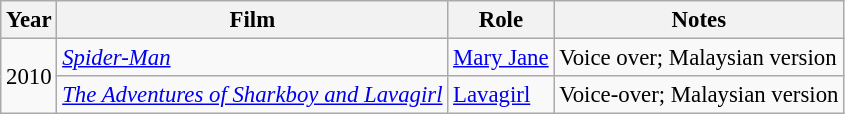<table class="wikitable" style="font-size: 95%;">
<tr>
<th>Year</th>
<th>Film</th>
<th>Role</th>
<th>Notes</th>
</tr>
<tr>
<td rowspan="2">2010</td>
<td><em><a href='#'>Spider-Man</a></em></td>
<td><a href='#'>Mary Jane</a></td>
<td>Voice over; Malaysian version</td>
</tr>
<tr>
<td><em><a href='#'>The Adventures of Sharkboy and Lavagirl</a></em></td>
<td><a href='#'>Lavagirl</a></td>
<td>Voice-over; Malaysian version</td>
</tr>
</table>
